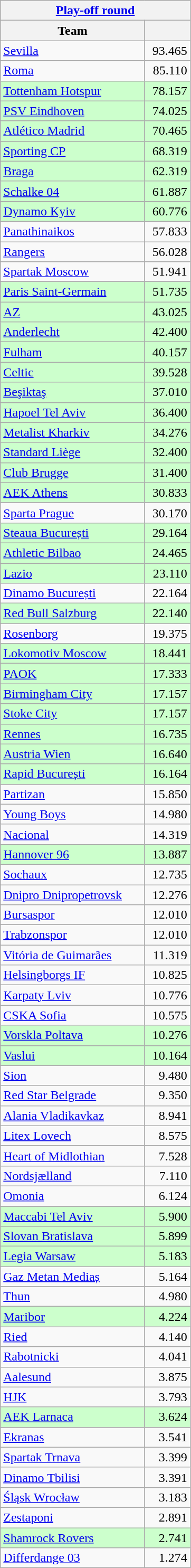<table class="wikitable">
<tr>
<th colspan=2><a href='#'>Play-off round</a></th>
</tr>
<tr>
<th width=175>Team</th>
<th width=50></th>
</tr>
<tr>
<td> <a href='#'>Sevilla</a></td>
<td align=right>93.465</td>
</tr>
<tr>
<td> <a href='#'>Roma</a></td>
<td align=right>85.110</td>
</tr>
<tr style="background:#cfc;">
<td> <a href='#'>Tottenham Hotspur</a></td>
<td align=right>78.157</td>
</tr>
<tr style="background:#cfc;">
<td> <a href='#'>PSV Eindhoven</a></td>
<td align=right>74.025</td>
</tr>
<tr style="background:#cfc;">
<td> <a href='#'>Atlético Madrid</a></td>
<td align=right>70.465</td>
</tr>
<tr style="background:#cfc;">
<td> <a href='#'>Sporting CP</a></td>
<td align=right>68.319</td>
</tr>
<tr style="background:#cfc;">
<td> <a href='#'>Braga</a></td>
<td align=right>62.319</td>
</tr>
<tr style="background:#cfc;">
<td> <a href='#'>Schalke 04</a></td>
<td align=right>61.887</td>
</tr>
<tr style="background:#cfc;">
<td> <a href='#'>Dynamo Kyiv</a></td>
<td align=right>60.776</td>
</tr>
<tr>
<td> <a href='#'>Panathinaikos</a></td>
<td align=right>57.833</td>
</tr>
<tr>
<td> <a href='#'>Rangers</a></td>
<td align=right>56.028</td>
</tr>
<tr>
<td> <a href='#'>Spartak Moscow</a></td>
<td align=right>51.941</td>
</tr>
<tr style="background:#cfc;">
<td> <a href='#'>Paris Saint-Germain</a></td>
<td align=right>51.735</td>
</tr>
<tr style="background:#cfc;">
<td> <a href='#'>AZ</a></td>
<td align=right>43.025</td>
</tr>
<tr style="background:#cfc;">
<td> <a href='#'>Anderlecht</a></td>
<td align=right>42.400</td>
</tr>
<tr style="background:#cfc;">
<td> <a href='#'>Fulham</a></td>
<td align=right>40.157</td>
</tr>
<tr style="background:#cfc;">
<td> <a href='#'>Celtic</a></td>
<td align=right>39.528</td>
</tr>
<tr style="background:#cfc;">
<td> <a href='#'>Beşiktaş</a></td>
<td align=right>37.010</td>
</tr>
<tr style="background:#cfc;">
<td> <a href='#'>Hapoel Tel Aviv</a></td>
<td align=right>36.400</td>
</tr>
<tr style="background:#cfc;">
<td> <a href='#'>Metalist Kharkiv</a></td>
<td align=right>34.276</td>
</tr>
<tr style="background:#cfc;">
<td> <a href='#'>Standard Liège</a></td>
<td align=right>32.400</td>
</tr>
<tr style="background:#cfc;">
<td> <a href='#'>Club Brugge</a></td>
<td align=right>31.400</td>
</tr>
<tr style="background:#cfc;">
<td> <a href='#'>AEK Athens</a></td>
<td align=right>30.833</td>
</tr>
<tr>
<td> <a href='#'>Sparta Prague</a></td>
<td align=right>30.170</td>
</tr>
<tr style="background:#cfc;">
<td> <a href='#'>Steaua București</a></td>
<td align=right>29.164</td>
</tr>
<tr style="background:#cfc;">
<td> <a href='#'>Athletic Bilbao</a></td>
<td align=right>24.465</td>
</tr>
<tr style="background:#cfc;">
<td> <a href='#'>Lazio</a></td>
<td align=right>23.110</td>
</tr>
<tr>
<td> <a href='#'>Dinamo București</a></td>
<td align=right>22.164</td>
</tr>
<tr style="background:#cfc;">
<td> <a href='#'>Red Bull Salzburg</a></td>
<td align=right>22.140</td>
</tr>
<tr>
<td> <a href='#'>Rosenborg</a></td>
<td align=right>19.375</td>
</tr>
<tr style="background:#cfc;">
<td> <a href='#'>Lokomotiv Moscow</a></td>
<td align=right>18.441</td>
</tr>
<tr style="background:#cfc;">
<td> <a href='#'>PAOK</a></td>
<td align=right>17.333</td>
</tr>
<tr style="background:#cfc;">
<td> <a href='#'>Birmingham City</a></td>
<td align=right>17.157</td>
</tr>
<tr style="background:#cfc;">
<td> <a href='#'>Stoke City</a></td>
<td align=right>17.157</td>
</tr>
<tr style="background:#cfc;">
<td> <a href='#'>Rennes</a></td>
<td align=right>16.735</td>
</tr>
<tr style="background:#cfc;">
<td> <a href='#'>Austria Wien</a></td>
<td align=right>16.640</td>
</tr>
<tr style="background:#cfc;">
<td> <a href='#'>Rapid București</a></td>
<td align=right>16.164</td>
</tr>
<tr>
<td> <a href='#'>Partizan</a></td>
<td align=right>15.850</td>
</tr>
<tr>
<td> <a href='#'>Young Boys</a></td>
<td align=right>14.980</td>
</tr>
<tr>
<td> <a href='#'>Nacional</a></td>
<td align=right>14.319</td>
</tr>
<tr style="background:#cfc;">
<td> <a href='#'>Hannover 96</a></td>
<td align=right>13.887</td>
</tr>
<tr>
<td> <a href='#'>Sochaux</a></td>
<td align=right>12.735</td>
</tr>
<tr>
<td> <a href='#'>Dnipro Dnipropetrovsk</a></td>
<td align=right>12.276</td>
</tr>
<tr>
<td> <a href='#'>Bursaspor</a></td>
<td align=right>12.010</td>
</tr>
<tr>
<td> <a href='#'>Trabzonspor</a></td>
<td align=right>12.010</td>
</tr>
<tr>
<td> <a href='#'>Vitória de Guimarães</a></td>
<td align=right>11.319</td>
</tr>
<tr>
<td> <a href='#'>Helsingborgs IF</a></td>
<td align=right>10.825</td>
</tr>
<tr>
<td> <a href='#'>Karpaty Lviv</a></td>
<td align=right>10.776</td>
</tr>
<tr>
<td> <a href='#'>CSKA Sofia</a></td>
<td align=right>10.575</td>
</tr>
<tr style="background:#cfc;">
<td> <a href='#'>Vorskla Poltava</a></td>
<td align=right>10.276</td>
</tr>
<tr style="background:#cfc;">
<td> <a href='#'>Vaslui</a></td>
<td align=right>10.164</td>
</tr>
<tr>
<td> <a href='#'>Sion</a></td>
<td align=right>9.480</td>
</tr>
<tr>
<td> <a href='#'>Red Star Belgrade</a></td>
<td align=right>9.350</td>
</tr>
<tr>
<td> <a href='#'>Alania Vladikavkaz</a></td>
<td align=right>8.941</td>
</tr>
<tr>
<td> <a href='#'>Litex Lovech</a></td>
<td align=right>8.575</td>
</tr>
<tr>
<td> <a href='#'>Heart of Midlothian</a></td>
<td align=right>7.528</td>
</tr>
<tr>
<td> <a href='#'>Nordsjælland</a></td>
<td align=right>7.110</td>
</tr>
<tr>
<td> <a href='#'>Omonia</a></td>
<td align=right>6.124</td>
</tr>
<tr style="background:#cfc;">
<td> <a href='#'>Maccabi Tel Aviv</a></td>
<td align=right>5.900</td>
</tr>
<tr style="background:#cfc;">
<td> <a href='#'>Slovan Bratislava</a></td>
<td align=right>5.899</td>
</tr>
<tr style="background:#cfc;">
<td> <a href='#'>Legia Warsaw</a></td>
<td align=right>5.183</td>
</tr>
<tr>
<td> <a href='#'>Gaz Metan Mediaș</a></td>
<td align=right>5.164</td>
</tr>
<tr>
<td> <a href='#'>Thun</a></td>
<td align=right>4.980</td>
</tr>
<tr style="background:#cfc;">
<td> <a href='#'>Maribor</a></td>
<td align=right>4.224</td>
</tr>
<tr>
<td> <a href='#'>Ried</a></td>
<td align=right>4.140</td>
</tr>
<tr>
<td> <a href='#'>Rabotnicki</a></td>
<td align=right>4.041</td>
</tr>
<tr>
<td> <a href='#'>Aalesund</a></td>
<td align=right>3.875</td>
</tr>
<tr>
<td> <a href='#'>HJK</a></td>
<td align=right>3.793</td>
</tr>
<tr style="background:#cfc;">
<td> <a href='#'>AEK Larnaca</a></td>
<td align=right>3.624</td>
</tr>
<tr>
<td> <a href='#'>Ekranas</a></td>
<td align=right>3.541</td>
</tr>
<tr>
<td> <a href='#'>Spartak Trnava</a></td>
<td align=right>3.399</td>
</tr>
<tr>
<td> <a href='#'>Dinamo Tbilisi</a></td>
<td align=right>3.391</td>
</tr>
<tr>
<td> <a href='#'>Śląsk Wrocław</a></td>
<td align=right>3.183</td>
</tr>
<tr>
<td> <a href='#'>Zestaponi</a></td>
<td align=right>2.891</td>
</tr>
<tr style="background:#cfc;">
<td> <a href='#'>Shamrock Rovers</a></td>
<td align=right>2.741</td>
</tr>
<tr>
<td> <a href='#'>Differdange 03</a></td>
<td align=right>1.274</td>
</tr>
</table>
